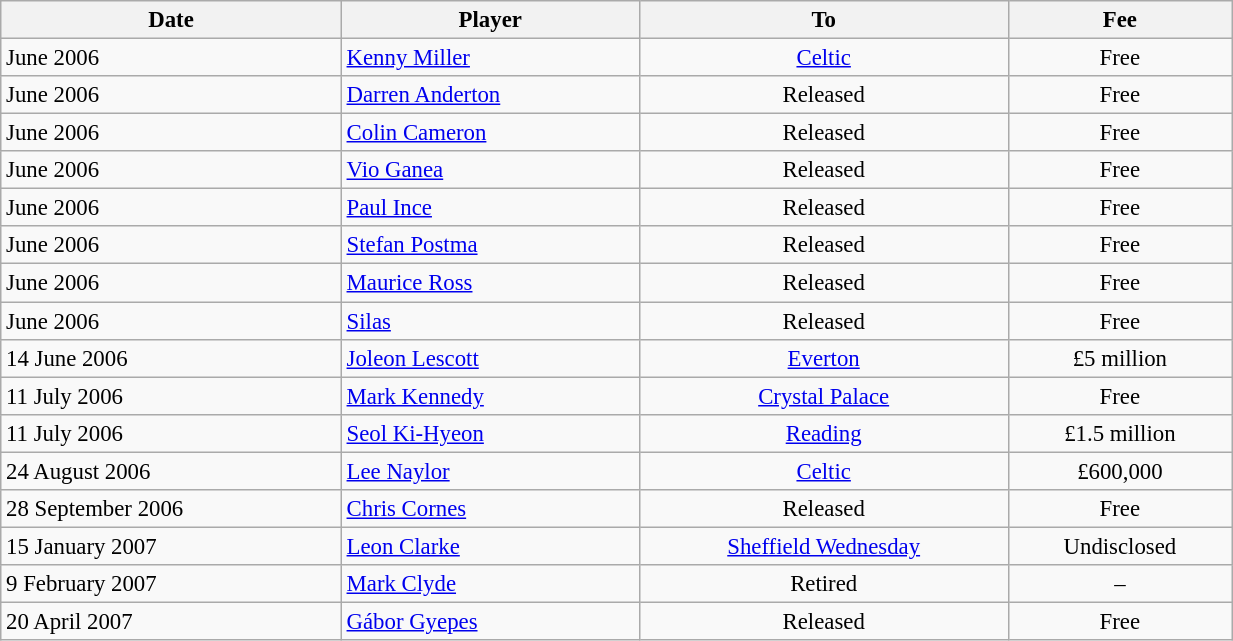<table class="wikitable" style="text-align:center; font-size:95%;width:65%; text-align:left">
<tr>
<th><strong>Date</strong></th>
<th><strong>Player</strong></th>
<th><strong>To</strong></th>
<th><strong>Fee</strong></th>
</tr>
<tr --->
<td>June 2006</td>
<td> <a href='#'>Kenny Miller</a></td>
<td align="center"> <a href='#'>Celtic</a></td>
<td align="center">Free</td>
</tr>
<tr --->
<td>June 2006</td>
<td> <a href='#'>Darren Anderton</a></td>
<td align="center">Released</td>
<td align="center">Free</td>
</tr>
<tr --->
<td>June 2006</td>
<td> <a href='#'>Colin Cameron</a></td>
<td align="center">Released</td>
<td align="center">Free</td>
</tr>
<tr --->
<td>June 2006</td>
<td> <a href='#'>Vio Ganea</a></td>
<td align="center">Released</td>
<td align="center">Free</td>
</tr>
<tr --->
<td>June 2006</td>
<td> <a href='#'>Paul Ince</a></td>
<td align="center">Released</td>
<td align="center">Free</td>
</tr>
<tr --->
<td>June 2006</td>
<td> <a href='#'>Stefan Postma</a></td>
<td align="center">Released</td>
<td align="center">Free</td>
</tr>
<tr --->
<td>June 2006</td>
<td> <a href='#'>Maurice Ross</a></td>
<td align="center">Released</td>
<td align="center">Free</td>
</tr>
<tr --->
<td>June 2006</td>
<td> <a href='#'>Silas</a></td>
<td align="center">Released</td>
<td align="center">Free</td>
</tr>
<tr --->
<td>14 June 2006</td>
<td> <a href='#'>Joleon Lescott</a></td>
<td align="center"><a href='#'>Everton</a></td>
<td align="center">£5 million</td>
</tr>
<tr --->
<td>11 July 2006</td>
<td> <a href='#'>Mark Kennedy</a></td>
<td align="center"> <a href='#'>Crystal Palace</a></td>
<td align="center">Free</td>
</tr>
<tr --->
<td>11 July 2006</td>
<td> <a href='#'>Seol Ki-Hyeon</a></td>
<td align="center"><a href='#'>Reading</a></td>
<td align="center">£1.5 million</td>
</tr>
<tr --->
<td>24 August 2006</td>
<td> <a href='#'>Lee Naylor</a></td>
<td align="center"> <a href='#'>Celtic</a></td>
<td align="center">£600,000</td>
</tr>
<tr --->
<td>28 September 2006</td>
<td> <a href='#'>Chris Cornes</a></td>
<td align="center">Released</td>
<td align="center">Free</td>
</tr>
<tr --->
<td>15 January 2007</td>
<td> <a href='#'>Leon Clarke</a></td>
<td align="center"><a href='#'>Sheffield Wednesday</a></td>
<td align="center">Undisclosed</td>
</tr>
<tr --->
<td>9 February 2007</td>
<td> <a href='#'>Mark Clyde</a></td>
<td align="center">Retired</td>
<td align="center">–</td>
</tr>
<tr --->
<td>20 April 2007</td>
<td> <a href='#'>Gábor Gyepes</a></td>
<td align="center">Released</td>
<td align="center">Free</td>
</tr>
</table>
